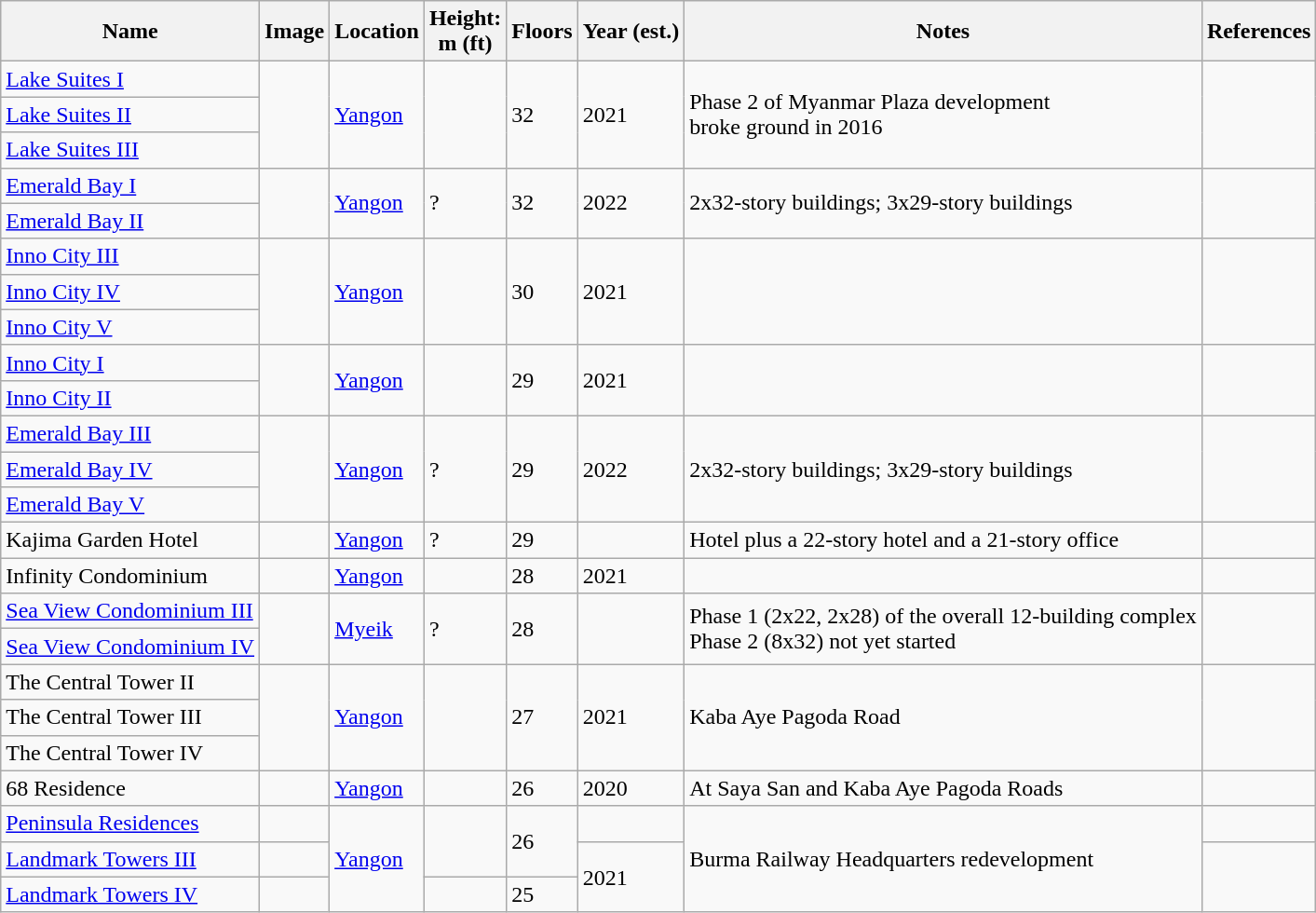<table class="wikitable sortable zebra">
<tr class="hintergrundfarbe6">
<th>Name</th>
<th class="unsortable">Image</th>
<th>Location</th>
<th>Height: <br>m (ft)</th>
<th>Floors</th>
<th>Year (est.)</th>
<th>Notes</th>
<th>References</th>
</tr>
<tr>
<td><a href='#'>Lake Suites I</a></td>
<td rowspan="3"></td>
<td rowspan="3"><a href='#'>Yangon</a></td>
<td rowspan="3"><em></em></td>
<td rowspan="3">32</td>
<td rowspan="3">2021</td>
<td rowspan="3">Phase 2 of Myanmar Plaza development <br> broke ground in 2016</td>
<td rowspan="3"></td>
</tr>
<tr>
<td><a href='#'>Lake Suites II</a></td>
</tr>
<tr>
<td><a href='#'>Lake Suites III</a></td>
</tr>
<tr>
<td><a href='#'>Emerald Bay I</a></td>
<td rowspan="2"></td>
<td rowspan="2"><a href='#'>Yangon</a></td>
<td rowspan="2">?</td>
<td rowspan="2">32</td>
<td rowspan="2">2022</td>
<td rowspan="2">2x32-story buildings; 3x29-story buildings</td>
<td rowspan="2"></td>
</tr>
<tr>
<td><a href='#'>Emerald Bay II</a></td>
</tr>
<tr>
<td><a href='#'>Inno City III</a></td>
<td rowspan="3"></td>
<td rowspan="3"><a href='#'>Yangon</a></td>
<td rowspan="3"></td>
<td rowspan="3">30</td>
<td rowspan="3">2021</td>
<td rowspan="3"></td>
<td rowspan="3"></td>
</tr>
<tr>
<td><a href='#'>Inno City IV</a></td>
</tr>
<tr>
<td><a href='#'>Inno City V</a></td>
</tr>
<tr>
<td><a href='#'>Inno City I</a></td>
<td rowspan="2"></td>
<td rowspan="2"><a href='#'>Yangon</a></td>
<td rowspan="2"><em></em></td>
<td rowspan="2">29</td>
<td rowspan="2">2021</td>
<td rowspan="2"></td>
<td rowspan="2"></td>
</tr>
<tr>
<td><a href='#'>Inno City II</a></td>
</tr>
<tr>
<td><a href='#'>Emerald Bay III</a></td>
<td rowspan="3"></td>
<td rowspan="3"><a href='#'>Yangon</a></td>
<td rowspan="3">?</td>
<td rowspan="3">29</td>
<td rowspan="3">2022</td>
<td rowspan="3">2x32-story buildings; 3x29-story buildings</td>
<td rowspan="3"></td>
</tr>
<tr>
<td><a href='#'>Emerald Bay IV</a></td>
</tr>
<tr>
<td><a href='#'>Emerald Bay V</a></td>
</tr>
<tr>
<td>Kajima Garden Hotel</td>
<td></td>
<td><a href='#'>Yangon</a></td>
<td>?</td>
<td>29</td>
<td></td>
<td>Hotel plus a 22-story hotel and a 21-story office</td>
<td></td>
</tr>
<tr>
<td>Infinity Condominium</td>
<td></td>
<td><a href='#'>Yangon</a></td>
<td><em></em></td>
<td>28</td>
<td>2021</td>
<td></td>
<td></td>
</tr>
<tr>
<td><a href='#'>Sea View Condominium III</a></td>
<td rowspan="2"></td>
<td rowspan="2"><a href='#'>Myeik</a></td>
<td rowspan="2">?</td>
<td rowspan="2">28</td>
<td rowspan="2"></td>
<td rowspan="2">Phase 1 (2x22, 2x28) of the overall 12-building complex <br> Phase 2 (8x32) not yet started</td>
<td rowspan="2"></td>
</tr>
<tr>
<td><a href='#'>Sea View Condominium IV</a></td>
</tr>
<tr>
<td>The Central Tower II</td>
<td rowspan="3"></td>
<td rowspan="3"><a href='#'>Yangon</a></td>
<td rowspan="3"><em></em></td>
<td rowspan="3">27</td>
<td rowspan="3">2021</td>
<td rowspan="3">Kaba Aye Pagoda Road</td>
<td rowspan="3"></td>
</tr>
<tr>
<td>The Central Tower III</td>
</tr>
<tr>
<td>The Central Tower IV</td>
</tr>
<tr>
<td>68 Residence</td>
<td></td>
<td><a href='#'>Yangon</a></td>
<td><em></em></td>
<td>26</td>
<td>2020</td>
<td>At Saya San and Kaba Aye Pagoda Roads</td>
<td></td>
</tr>
<tr>
<td><a href='#'>Peninsula Residences</a></td>
<td></td>
<td rowspan="3"><a href='#'>Yangon</a></td>
<td rowspan="2"><em></em></td>
<td rowspan="2">26</td>
<td></td>
<td rowspan="3">Burma Railway Headquarters redevelopment</td>
<td></td>
</tr>
<tr>
<td><a href='#'>Landmark Towers III</a></td>
<td></td>
<td rowspan="2">2021</td>
<td rowspan="2"></td>
</tr>
<tr>
<td><a href='#'>Landmark Towers IV</a></td>
<td></td>
<td><em></em></td>
<td>25</td>
</tr>
</table>
